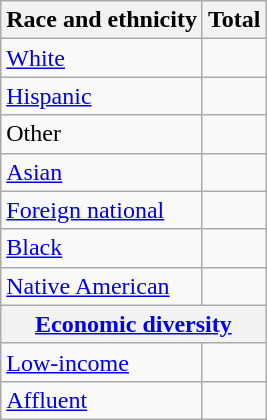<table class="wikitable floatright sortable collapsible"; text-align:right; font-size:80%;">
<tr>
<th>Race and ethnicity</th>
<th colspan="2" data-sort-type=number>Total</th>
</tr>
<tr>
<td><a href='#'>White</a></td>
<td align=right></td>
</tr>
<tr>
<td><a href='#'>Hispanic</a></td>
<td align=right></td>
</tr>
<tr>
<td>Other</td>
<td align=right></td>
</tr>
<tr>
<td><a href='#'>Asian</a></td>
<td align=right></td>
</tr>
<tr>
<td><a href='#'>Foreign national</a></td>
<td align=right></td>
</tr>
<tr>
<td><a href='#'>Black</a></td>
<td align=right></td>
</tr>
<tr>
<td><a href='#'>Native American</a></td>
<td align=right></td>
</tr>
<tr>
<th colspan="4" data-sort-type=number><a href='#'>Economic diversity</a></th>
</tr>
<tr>
<td><a href='#'>Low-income</a></td>
<td align=right></td>
</tr>
<tr>
<td><a href='#'>Affluent</a></td>
<td align=right></td>
</tr>
</table>
